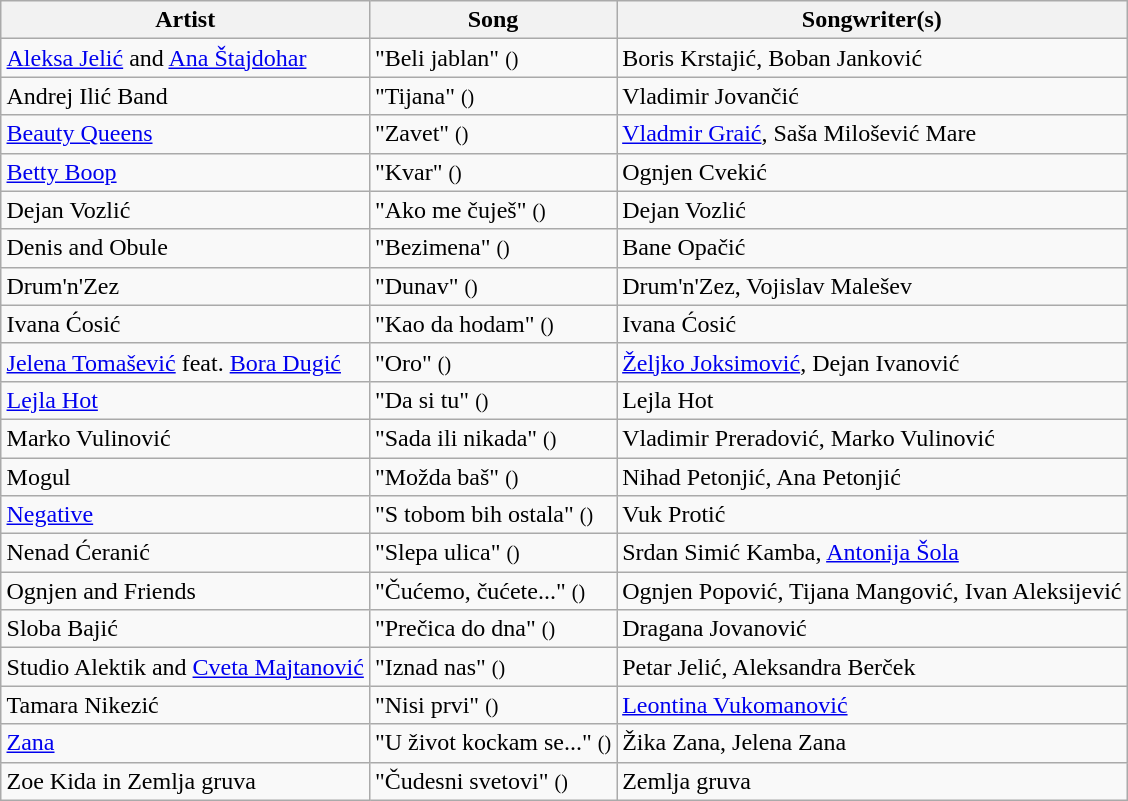<table class="sortable wikitable" style="margin: 1em auto 1em auto">
<tr>
<th>Artist</th>
<th>Song</th>
<th>Songwriter(s)</th>
</tr>
<tr>
<td><a href='#'>Aleksa Jelić</a> and <a href='#'>Ana Štajdohar</a></td>
<td>"Beli jablan" <small>()</small></td>
<td>Boris Krstajić, Boban Janković</td>
</tr>
<tr>
<td>Andrej Ilić Band</td>
<td>"Tijana" <small>()</small></td>
<td>Vladimir Jovančić</td>
</tr>
<tr>
<td><a href='#'>Beauty Queens</a></td>
<td>"Zavet" <small>()</small></td>
<td><a href='#'>Vladmir Graić</a>, Saša Milošević Mare</td>
</tr>
<tr>
<td><a href='#'>Betty Boop</a></td>
<td>"Kvar" <small>()</small></td>
<td>Ognjen Cvekić</td>
</tr>
<tr>
<td>Dejan Vozlić</td>
<td>"Ako me čuješ" <small>()</small></td>
<td>Dejan Vozlić</td>
</tr>
<tr>
<td>Denis and Obule</td>
<td>"Bezimena" <small>()</small></td>
<td>Bane Opačić</td>
</tr>
<tr>
<td>Drum'n'Zez</td>
<td>"Dunav" <small>()</small></td>
<td>Drum'n'Zez, Vojislav Malešev</td>
</tr>
<tr>
<td>Ivana Ćosić</td>
<td>"Kao da hodam" <small>()</small></td>
<td>Ivana Ćosić</td>
</tr>
<tr>
<td><a href='#'>Jelena Tomašević</a> feat. <a href='#'>Bora Dugić</a></td>
<td>"Oro" <small>()</small></td>
<td><a href='#'>Željko Joksimović</a>, Dejan Ivanović</td>
</tr>
<tr>
<td><a href='#'>Lejla Hot</a></td>
<td>"Da si tu" <small>()</small></td>
<td>Lejla Hot</td>
</tr>
<tr>
<td>Marko Vulinović</td>
<td>"Sada ili nikada" <small>()</small></td>
<td>Vladimir Preradović, Marko Vulinović</td>
</tr>
<tr>
<td>Mogul</td>
<td>"Možda baš" <small>()</small></td>
<td>Nihad Petonjić, Ana Petonjić</td>
</tr>
<tr>
<td><a href='#'>Negative</a></td>
<td>"S tobom bih ostala" <small>()</small></td>
<td>Vuk Protić</td>
</tr>
<tr>
<td>Nenad Ćeranić</td>
<td>"Slepa ulica" <small>()</small></td>
<td>Srdan Simić Kamba, <a href='#'>Antonija Šola</a></td>
</tr>
<tr>
<td>Ognjen and Friends</td>
<td>"Čućemo, čućete..." <small>()</small></td>
<td>Ognjen Popović, Tijаna Mangović, Ivan Aleksijević</td>
</tr>
<tr>
<td>Sloba Bajić</td>
<td>"Prečica do dna" <small>()</small></td>
<td>Dragana Jovanović</td>
</tr>
<tr>
<td>Studio Alektik and <a href='#'>Cveta Majtanović</a></td>
<td>"Iznad nas" <small>()</small></td>
<td>Petar Jelić, Aleksandra Berček</td>
</tr>
<tr>
<td>Tamara Nikezić</td>
<td>"Nisi prvi" <small>()</small></td>
<td><a href='#'>Leontina Vukomanović</a></td>
</tr>
<tr>
<td><a href='#'>Zana</a></td>
<td>"U život kockam se..." <small>()</small></td>
<td>Žika Zana, Jelena Zana</td>
</tr>
<tr>
<td>Zoe Kida in Zemlja gruva</td>
<td>"Čudesni svetovi" <small>()</small></td>
<td>Zemlja gruva</td>
</tr>
</table>
